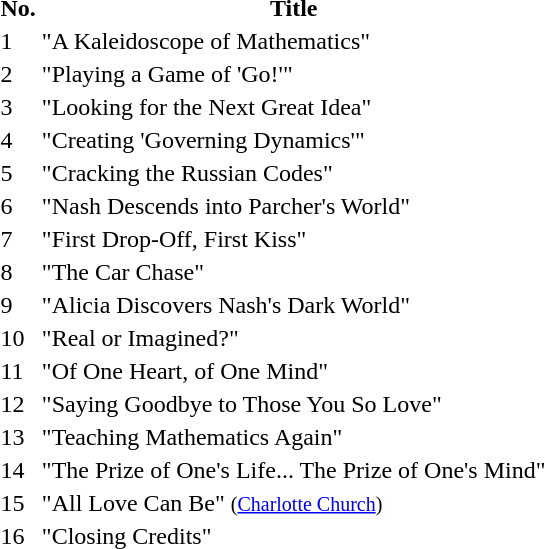<table class="tracklist">
<tr>
<th>No.</th>
<th>Title</th>
</tr>
<tr>
<td>1</td>
<td>"A Kaleidoscope of Mathematics"</td>
</tr>
<tr>
<td>2</td>
<td>"Playing a Game of 'Go!'"</td>
</tr>
<tr>
<td>3</td>
<td>"Looking for the Next Great Idea"</td>
</tr>
<tr>
<td>4</td>
<td>"Creating 'Governing Dynamics'"</td>
</tr>
<tr>
<td>5</td>
<td>"Cracking the Russian Codes"</td>
</tr>
<tr>
<td>6</td>
<td>"Nash Descends into Parcher's World"</td>
</tr>
<tr>
<td>7</td>
<td>"First Drop-Off, First Kiss"</td>
</tr>
<tr>
<td>8</td>
<td>"The Car Chase"</td>
</tr>
<tr>
<td>9</td>
<td>"Alicia Discovers Nash's Dark World"</td>
</tr>
<tr>
<td>10</td>
<td>"Real or Imagined?"</td>
</tr>
<tr>
<td>11</td>
<td>"Of One Heart, of One Mind"</td>
</tr>
<tr>
<td>12</td>
<td>"Saying Goodbye to Those You So Love"</td>
</tr>
<tr>
<td>13</td>
<td>"Teaching Mathematics Again"</td>
</tr>
<tr>
<td>14</td>
<td>"The Prize of One's Life... The Prize of One's Mind"</td>
</tr>
<tr>
<td>15</td>
<td>"All Love Can Be" <small>(<a href='#'>Charlotte Church</a>)</small></td>
</tr>
<tr>
<td>16</td>
<td>"Closing Credits"</td>
</tr>
<tr>
</tr>
</table>
